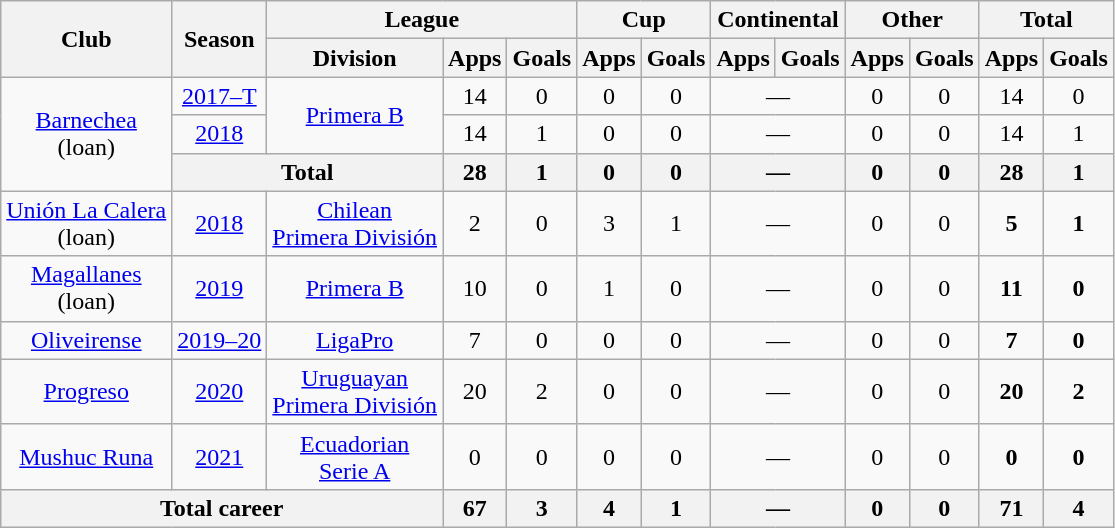<table class="wikitable" style="text-align: center">
<tr>
<th rowspan="2">Club</th>
<th rowspan="2">Season</th>
<th colspan="3">League</th>
<th colspan="2">Cup</th>
<th colspan="2">Continental</th>
<th colspan="2">Other</th>
<th colspan="2">Total</th>
</tr>
<tr>
<th>Division</th>
<th>Apps</th>
<th>Goals</th>
<th>Apps</th>
<th>Goals</th>
<th>Apps</th>
<th>Goals</th>
<th>Apps</th>
<th>Goals</th>
<th>Apps</th>
<th>Goals</th>
</tr>
<tr>
<td rowspan="3"><a href='#'>Barnechea</a><br>(loan)</td>
<td><a href='#'>2017–T</a></td>
<td rowspan="2"><a href='#'>Primera B</a></td>
<td>14</td>
<td>0</td>
<td>0</td>
<td>0</td>
<td colspan="2">—</td>
<td>0</td>
<td>0</td>
<td>14</td>
<td>0</td>
</tr>
<tr>
<td><a href='#'>2018</a></td>
<td>14</td>
<td>1</td>
<td>0</td>
<td>0</td>
<td colspan="2">—</td>
<td>0</td>
<td>0</td>
<td>14</td>
<td>1</td>
</tr>
<tr>
<th colspan="2"><strong>Total</strong></th>
<th>28</th>
<th>1</th>
<th>0</th>
<th>0</th>
<th colspan="2">—</th>
<th>0</th>
<th>0</th>
<th>28</th>
<th>1</th>
</tr>
<tr>
<td><a href='#'>Unión La Calera</a><br>(loan)</td>
<td><a href='#'>2018</a></td>
<td><a href='#'>Chilean<br>Primera División</a></td>
<td>2</td>
<td>0</td>
<td>3</td>
<td>1</td>
<td colspan="2">—</td>
<td>0</td>
<td>0</td>
<td><strong>5</strong></td>
<td><strong>1</strong></td>
</tr>
<tr>
<td><a href='#'>Magallanes</a><br>(loan)</td>
<td><a href='#'>2019</a></td>
<td><a href='#'>Primera B</a></td>
<td>10</td>
<td>0</td>
<td>1</td>
<td>0</td>
<td colspan="2">—</td>
<td>0</td>
<td>0</td>
<td><strong>11</strong></td>
<td><strong>0</strong></td>
</tr>
<tr>
<td><a href='#'>Oliveirense</a></td>
<td><a href='#'>2019–20</a></td>
<td><a href='#'>LigaPro</a></td>
<td>7</td>
<td>0</td>
<td>0</td>
<td>0</td>
<td colspan="2">—</td>
<td>0</td>
<td>0</td>
<td><strong>7</strong></td>
<td><strong>0</strong></td>
</tr>
<tr>
<td><a href='#'>Progreso</a></td>
<td><a href='#'>2020</a></td>
<td><a href='#'>Uruguayan<br>Primera División</a></td>
<td>20</td>
<td>2</td>
<td>0</td>
<td>0</td>
<td colspan="2">—</td>
<td>0</td>
<td>0</td>
<td><strong>20</strong></td>
<td><strong>2</strong></td>
</tr>
<tr>
<td><a href='#'>Mushuc Runa</a></td>
<td><a href='#'>2021</a></td>
<td><a href='#'>Ecuadorian<br>Serie A</a></td>
<td>0</td>
<td>0</td>
<td>0</td>
<td>0</td>
<td colspan="2">—</td>
<td>0</td>
<td>0</td>
<td><strong>0</strong></td>
<td><strong>0</strong></td>
</tr>
<tr>
<th colspan="3"><strong>Total career</strong></th>
<th>67</th>
<th>3</th>
<th>4</th>
<th>1</th>
<th colspan="2">—</th>
<th>0</th>
<th>0</th>
<th>71</th>
<th>4</th>
</tr>
</table>
